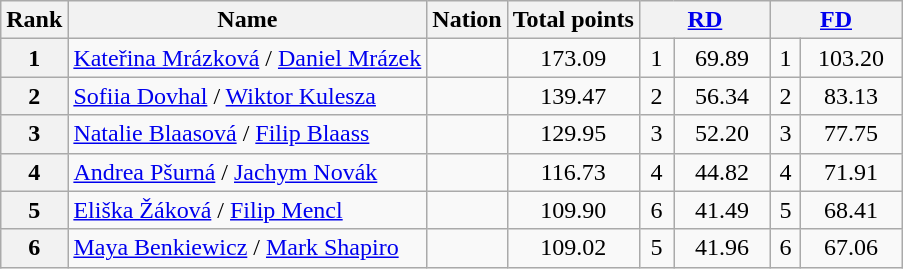<table class="wikitable sortable">
<tr>
<th>Rank</th>
<th>Name</th>
<th>Nation</th>
<th>Total points</th>
<th colspan="2" width="80px" align="center"><a href='#'>RD</a></th>
<th colspan="2" width="80px" align="center"><a href='#'>FD</a></th>
</tr>
<tr>
<th>1</th>
<td><a href='#'>Kateřina Mrázková</a> / <a href='#'>Daniel Mrázek</a></td>
<td></td>
<td align="center">173.09</td>
<td align="center">1</td>
<td align="center">69.89</td>
<td align="center">1</td>
<td align="center">103.20</td>
</tr>
<tr>
<th>2</th>
<td><a href='#'>Sofiia Dovhal</a> / <a href='#'>Wiktor Kulesza</a></td>
<td></td>
<td align="center">139.47</td>
<td align="center">2</td>
<td align="center">56.34</td>
<td align="center">2</td>
<td align="center">83.13</td>
</tr>
<tr>
<th>3</th>
<td><a href='#'>Natalie Blaasová</a> / <a href='#'>Filip Blaass</a></td>
<td></td>
<td align="center">129.95</td>
<td align="center">3</td>
<td align="center">52.20</td>
<td align="center">3</td>
<td align="center">77.75</td>
</tr>
<tr>
<th>4</th>
<td><a href='#'>Andrea Pšurná</a> / <a href='#'>Jachym Novák</a></td>
<td></td>
<td align="center">116.73</td>
<td align="center">4</td>
<td align="center">44.82</td>
<td align="center">4</td>
<td align="center">71.91</td>
</tr>
<tr>
<th>5</th>
<td><a href='#'>Eliška Žáková</a> / <a href='#'>Filip Mencl</a></td>
<td></td>
<td align="center">109.90</td>
<td align="center">6</td>
<td align="center">41.49</td>
<td align="center">5</td>
<td align="center">68.41</td>
</tr>
<tr>
<th>6</th>
<td><a href='#'>Maya Benkiewicz</a> / <a href='#'>Mark Shapiro</a></td>
<td></td>
<td align="center">109.02</td>
<td align="center">5</td>
<td align="center">41.96</td>
<td align="center">6</td>
<td align="center">67.06</td>
</tr>
</table>
